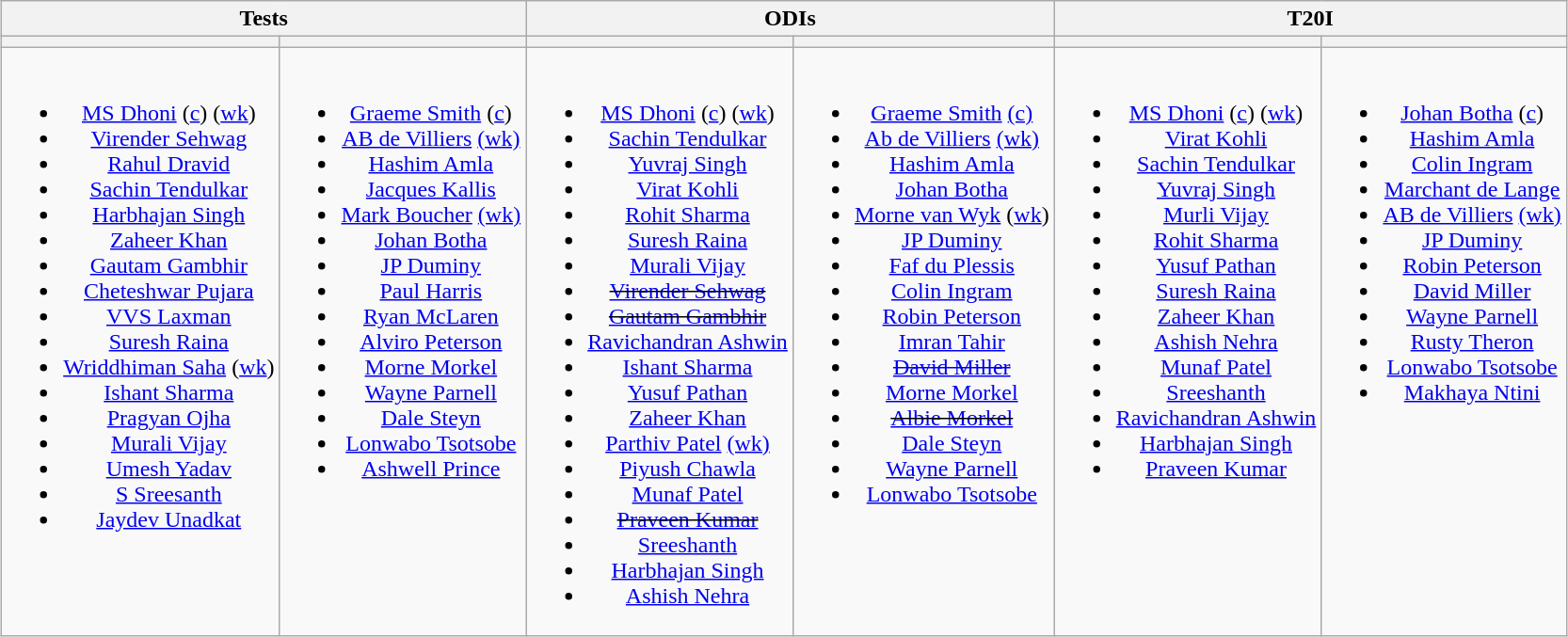<table class="wikitable" style="text-align:center; margin:0 auto">
<tr>
<th colspan=2>Tests</th>
<th colspan=2>ODIs</th>
<th colspan=2>T20I</th>
</tr>
<tr>
<th></th>
<th></th>
<th></th>
<th></th>
<th></th>
<th></th>
</tr>
<tr style="vertical-align:top">
<td><br><ul><li><a href='#'>MS Dhoni</a> (<a href='#'>c</a>) (<a href='#'>wk</a>)</li><li><a href='#'>Virender Sehwag</a></li><li><a href='#'>Rahul Dravid</a></li><li><a href='#'>Sachin Tendulkar</a></li><li><a href='#'>Harbhajan Singh</a></li><li><a href='#'>Zaheer Khan</a></li><li><a href='#'>Gautam Gambhir</a></li><li><a href='#'>Cheteshwar Pujara</a></li><li><a href='#'>VVS Laxman</a></li><li><a href='#'>Suresh Raina</a></li><li><a href='#'>Wriddhiman Saha</a> (<a href='#'>wk</a>)</li><li><a href='#'>Ishant Sharma</a></li><li><a href='#'>Pragyan Ojha</a></li><li><a href='#'>Murali Vijay</a></li><li><a href='#'>Umesh Yadav</a></li><li><a href='#'>S Sreesanth</a></li><li><a href='#'>Jaydev Unadkat</a></li></ul></td>
<td><br><ul><li><a href='#'>Graeme Smith</a> (<a href='#'>c</a>)</li><li><a href='#'>AB de Villiers</a> <a href='#'>(wk)</a></li><li><a href='#'>Hashim Amla</a></li><li><a href='#'>Jacques Kallis</a></li><li><a href='#'>Mark Boucher</a> <a href='#'>(wk)</a></li><li><a href='#'>Johan Botha</a></li><li><a href='#'>JP Duminy</a></li><li><a href='#'>Paul Harris</a></li><li><a href='#'>Ryan McLaren</a></li><li><a href='#'>Alviro Peterson</a></li><li><a href='#'>Morne Morkel</a></li><li><a href='#'>Wayne Parnell</a></li><li><a href='#'>Dale Steyn</a></li><li><a href='#'>Lonwabo Tsotsobe</a></li><li><a href='#'>Ashwell Prince</a></li></ul></td>
<td><br><ul><li><a href='#'>MS Dhoni</a> (<a href='#'>c</a>) (<a href='#'>wk</a>)</li><li><a href='#'>Sachin Tendulkar</a></li><li><a href='#'>Yuvraj Singh</a></li><li><a href='#'>Virat Kohli</a></li><li><a href='#'>Rohit Sharma</a></li><li><a href='#'>Suresh Raina</a></li><li><a href='#'>Murali Vijay</a></li><li><s><a href='#'>Virender Sehwag</a></s></li><li><s><a href='#'>Gautam Gambhir</a></s></li><li><a href='#'>Ravichandran Ashwin</a></li><li><a href='#'>Ishant Sharma</a></li><li><a href='#'>Yusuf Pathan</a></li><li><a href='#'>Zaheer Khan</a></li><li><a href='#'>Parthiv Patel</a> <a href='#'>(wk)</a></li><li><a href='#'>Piyush Chawla</a></li><li><a href='#'>Munaf Patel</a></li><li><s><a href='#'>Praveen Kumar</a></s></li><li><a href='#'>Sreeshanth</a></li><li><a href='#'>Harbhajan Singh</a></li><li><a href='#'>Ashish Nehra</a></li></ul></td>
<td><br><ul><li><a href='#'>Graeme Smith</a> <a href='#'>(c)</a></li><li><a href='#'>Ab de Villiers</a> <a href='#'>(wk)</a></li><li><a href='#'>Hashim Amla</a></li><li><a href='#'>Johan Botha</a></li><li><a href='#'>Morne van Wyk</a> (<a href='#'>wk</a>)</li><li><a href='#'>JP Duminy</a></li><li><a href='#'>Faf du Plessis</a></li><li><a href='#'>Colin Ingram</a></li><li><a href='#'>Robin Peterson</a></li><li><a href='#'>Imran Tahir</a></li><li><a href='#'><s>David Miller</s></a></li><li><a href='#'>Morne Morkel</a></li><li><s><a href='#'>Albie Morkel</a></s></li><li><a href='#'>Dale Steyn</a></li><li><a href='#'>Wayne Parnell</a></li><li><a href='#'>Lonwabo Tsotsobe</a></li></ul></td>
<td><br><ul><li><a href='#'>MS Dhoni</a> (<a href='#'>c</a>) (<a href='#'>wk</a>)</li><li><a href='#'>Virat Kohli</a></li><li><a href='#'>Sachin Tendulkar</a></li><li><a href='#'>Yuvraj Singh</a></li><li><a href='#'>Murli Vijay</a></li><li><a href='#'>Rohit Sharma</a></li><li><a href='#'>Yusuf Pathan</a></li><li><a href='#'>Suresh Raina</a></li><li><a href='#'>Zaheer Khan</a></li><li><a href='#'>Ashish Nehra</a></li><li><a href='#'>Munaf Patel</a></li><li><a href='#'>Sreeshanth</a></li><li><a href='#'>Ravichandran Ashwin</a></li><li><a href='#'>Harbhajan Singh</a></li><li><a href='#'>Praveen Kumar</a></li></ul></td>
<td><br><ul><li><a href='#'>Johan Botha</a> (<a href='#'>c</a>)</li><li><a href='#'>Hashim Amla</a></li><li><a href='#'>Colin Ingram</a></li><li><a href='#'>Marchant de Lange</a></li><li><a href='#'>AB de Villiers</a> <a href='#'>(wk)</a></li><li><a href='#'>JP Duminy</a></li><li><a href='#'>Robin Peterson</a></li><li><a href='#'>David Miller</a></li><li><a href='#'>Wayne Parnell</a></li><li><a href='#'>Rusty Theron</a></li><li><a href='#'>Lonwabo Tsotsobe</a></li><li><a href='#'>Makhaya Ntini</a></li></ul></td>
</tr>
</table>
